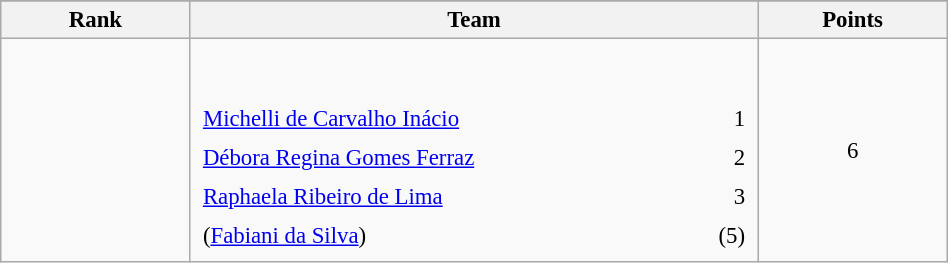<table class="wikitable sortable" style=" text-align:center; font-size:95%;" width="50%">
<tr>
</tr>
<tr>
<th width=10%>Rank</th>
<th width=30%>Team</th>
<th width=10%>Points</th>
</tr>
<tr>
<td align=center></td>
<td align=left> <br><br><table width=100%>
<tr>
<td align=left style="border:0"><a href='#'>Michelli de Carvalho Inácio</a></td>
<td align=right style="border:0">1</td>
</tr>
<tr>
<td align=left style="border:0"><a href='#'>Débora Regina Gomes Ferraz</a></td>
<td align=right style="border:0">2</td>
</tr>
<tr>
<td align=left style="border:0"><a href='#'>Raphaela Ribeiro de Lima</a></td>
<td align=right style="border:0">3</td>
</tr>
<tr>
<td align=left style="border:0">(<a href='#'>Fabiani da Silva</a>)</td>
<td align=right style="border:0">(5)</td>
</tr>
</table>
</td>
<td>6</td>
</tr>
</table>
